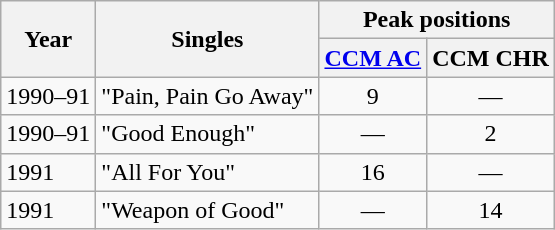<table class="wikitable">
<tr>
<th rowspan="2">Year</th>
<th rowspan="2">Singles</th>
<th colspan="2">Peak positions</th>
</tr>
<tr>
<th><a href='#'>CCM AC</a></th>
<th>CCM CHR</th>
</tr>
<tr>
<td>1990–91</td>
<td>"Pain, Pain Go Away"</td>
<td align="center">9</td>
<td align="center">—</td>
</tr>
<tr>
<td>1990–91</td>
<td>"Good Enough"</td>
<td align="center">—</td>
<td align="center">2</td>
</tr>
<tr>
<td>1991</td>
<td>"All For You"</td>
<td align="center">16</td>
<td align="center">—</td>
</tr>
<tr>
<td>1991</td>
<td>"Weapon of Good"</td>
<td align="center">—</td>
<td align="center">14</td>
</tr>
</table>
